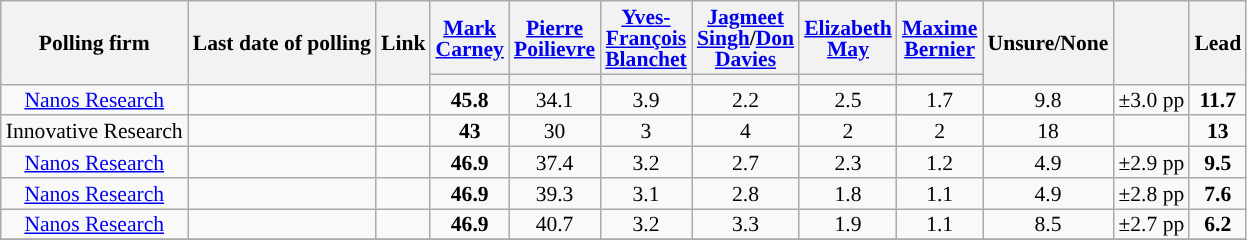<table class="wikitable sortable mw-datatable mw-collapsible"" style="text-align:center;font-size:90%;line-height:14px;">
<tr>
<th rowspan="2">Polling firm</th>
<th rowspan="2">Last date of polling</th>
<th rowspan="2">Link</th>
<th style="width:40px;"><a href='#'>Mark Carney</a></th>
<th style="width:40px;"><a href='#'>Pierre Poilievre</a></th>
<th style="width:40px;"><a href='#'>Yves-François Blanchet</a></th>
<th style="width:40px;"><a href='#'>Jagmeet Singh</a>/<a href='#'>Don Davies</a></th>
<th style="width:40px;"><a href='#'>Elizabeth May</a></th>
<th style="width:40px;"><a href='#'>Maxime Bernier</a></th>
<th rowspan="2">Unsure/None</th>
<th rowspan="2"></th>
<th rowspan="2">Lead</th>
</tr>
<tr class="sorttop">
<th style="background-color:"></th>
<th style="background-color:"></th>
<th style="background-color:"></th>
<th style="background-color:"></th>
<th style="background-color:"></th>
<th style="background-color:"></th>
</tr>
<tr>
<td><a href='#'>Nanos Research</a></td>
<td></td>
<td></td>
<td><strong>45.8</strong></td>
<td>34.1</td>
<td>3.9</td>
<td>2.2</td>
<td>2.5</td>
<td>1.7</td>
<td>9.8</td>
<td>±3.0 pp</td>
<td><strong>11.7</strong></td>
</tr>
<tr>
<td>Innovative Research</td>
<td></td>
<td></td>
<td><strong>43</strong></td>
<td>30</td>
<td>3</td>
<td>4</td>
<td>2</td>
<td>2</td>
<td>18</td>
<td></td>
<td><strong>13</strong></td>
</tr>
<tr>
<td><a href='#'>Nanos Research</a></td>
<td></td>
<td></td>
<td><strong>46.9</strong></td>
<td>37.4</td>
<td>3.2</td>
<td>2.7</td>
<td>2.3</td>
<td>1.2</td>
<td>4.9</td>
<td>±2.9 pp</td>
<td><strong>9.5</strong></td>
</tr>
<tr>
<td><a href='#'>Nanos Research</a></td>
<td></td>
<td></td>
<td><strong>46.9</strong></td>
<td>39.3</td>
<td>3.1</td>
<td>2.8</td>
<td>1.8</td>
<td>1.1</td>
<td>4.9</td>
<td>±2.8 pp</td>
<td><strong>7.6</strong></td>
</tr>
<tr>
<td><a href='#'>Nanos Research</a></td>
<td></td>
<td></td>
<td><strong>46.9</strong></td>
<td>40.7</td>
<td>3.2</td>
<td>3.3</td>
<td>1.9</td>
<td>1.1</td>
<td>8.5</td>
<td>±2.7 pp</td>
<td><strong>6.2</strong></td>
</tr>
<tr>
</tr>
</table>
